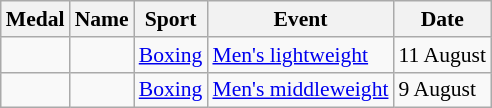<table class="wikitable sortable" style="font-size:90%">
<tr>
<th>Medal</th>
<th>Name</th>
<th>Sport</th>
<th>Event</th>
<th>Date</th>
</tr>
<tr>
<td></td>
<td></td>
<td><a href='#'>Boxing</a></td>
<td><a href='#'>Men's lightweight</a></td>
<td>11 August</td>
</tr>
<tr>
<td></td>
<td></td>
<td><a href='#'>Boxing</a></td>
<td><a href='#'>Men's middleweight</a></td>
<td>9 August</td>
</tr>
</table>
